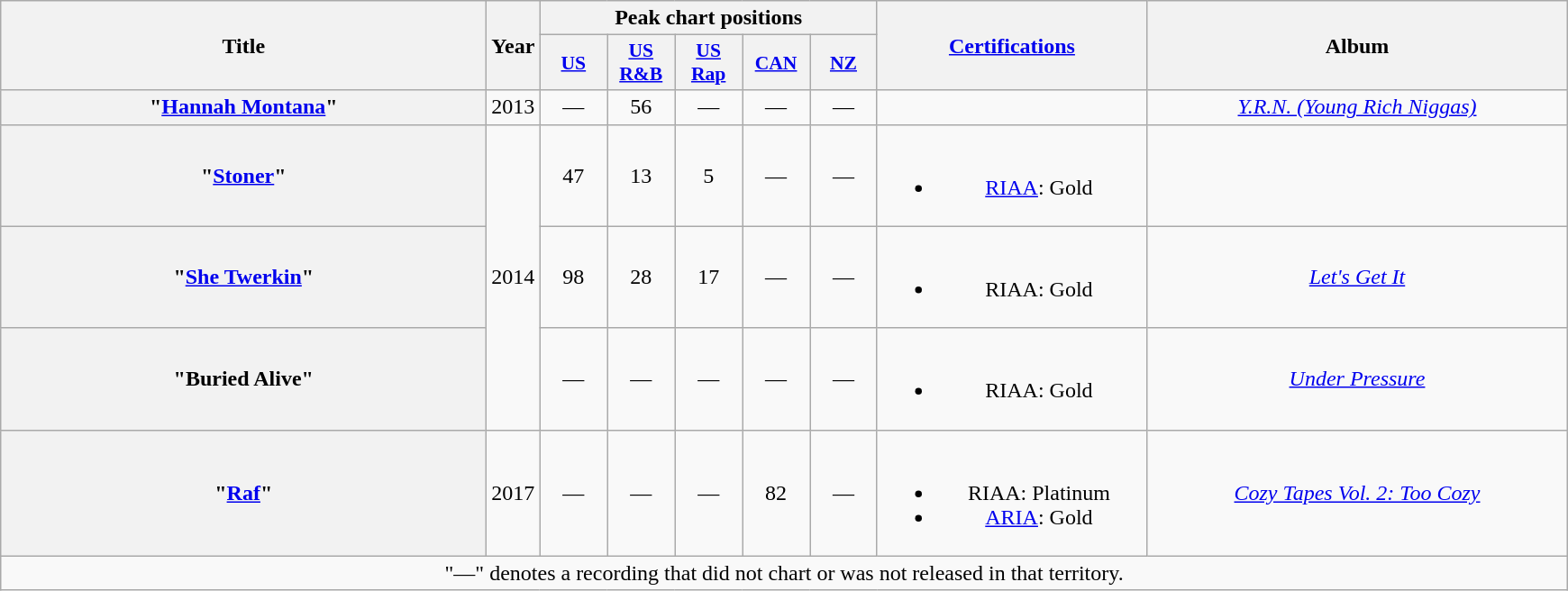<table class="wikitable plainrowheaders" style="text-align:center;">
<tr>
<th scope="coludurud" rowspan="2" style="width:22em;">Title</th>
<th scope="col" rowspan="2">Year</th>
<th scope="col" colspan="5">Peak chart positions</th>
<th scope="col" rowspan="2" style="width:12em;"><a href='#'>Certifications</a></th>
<th scope="col" rowspan="2" style="width:19em;">Album</th>
</tr>
<tr>
<th scope="col" style="width:3em;font-size:90%;"><a href='#'>US</a></th>
<th scope="col" style="width:3em;font-size:90%;"><a href='#'>US R&B</a></th>
<th scope="col" style="width:3em;font-size:90%;"><a href='#'>US Rap</a></th>
<th scope="col" style="width:3em;font-size:90%;"><a href='#'>CAN</a></th>
<th scope="col" style="width:3em;font-size:90%;"><a href='#'>NZ</a></th>
</tr>
<tr>
<th scope="row">"<a href='#'>Hannah Montana</a>"<br></th>
<td>2013</td>
<td>—</td>
<td>56</td>
<td>—</td>
<td>—</td>
<td>—</td>
<td></td>
<td><em><a href='#'>Y.R.N. (Young Rich Niggas)</a></em></td>
</tr>
<tr>
<th scope="row">"<a href='#'>Stoner</a>"<br></th>
<td rowspan="3">2014</td>
<td>47</td>
<td>13</td>
<td>5</td>
<td>—</td>
<td>—</td>
<td><br><ul><li><a href='#'>RIAA</a>: Gold</li></ul></td>
<td></td>
</tr>
<tr>
<th scope="row">"<a href='#'>She Twerkin</a>"<br></th>
<td>98</td>
<td>28</td>
<td>17</td>
<td>—</td>
<td>—</td>
<td><br><ul><li>RIAA: Gold</li></ul></td>
<td><em><a href='#'>Let's Get It</a></em></td>
</tr>
<tr>
<th scope="row">"Buried Alive"<br></th>
<td>—</td>
<td>—</td>
<td>—</td>
<td>—</td>
<td>—</td>
<td><br><ul><li>RIAA: Gold</li></ul></td>
<td><em><a href='#'>Under Pressure</a></em></td>
</tr>
<tr>
<th scope="row">"<a href='#'>Raf</a>"<br></th>
<td rowspan="1">2017</td>
<td>—</td>
<td>—</td>
<td>—</td>
<td>82</td>
<td>—</td>
<td><br><ul><li>RIAA: Platinum</li><li><a href='#'>ARIA</a>: Gold</li></ul></td>
<td><em><a href='#'>Cozy Tapes Vol. 2: Too Cozy</a></em></td>
</tr>
<tr>
<td colspan="12">"—" denotes a recording that did not chart or was not released in that territory.</td>
</tr>
</table>
